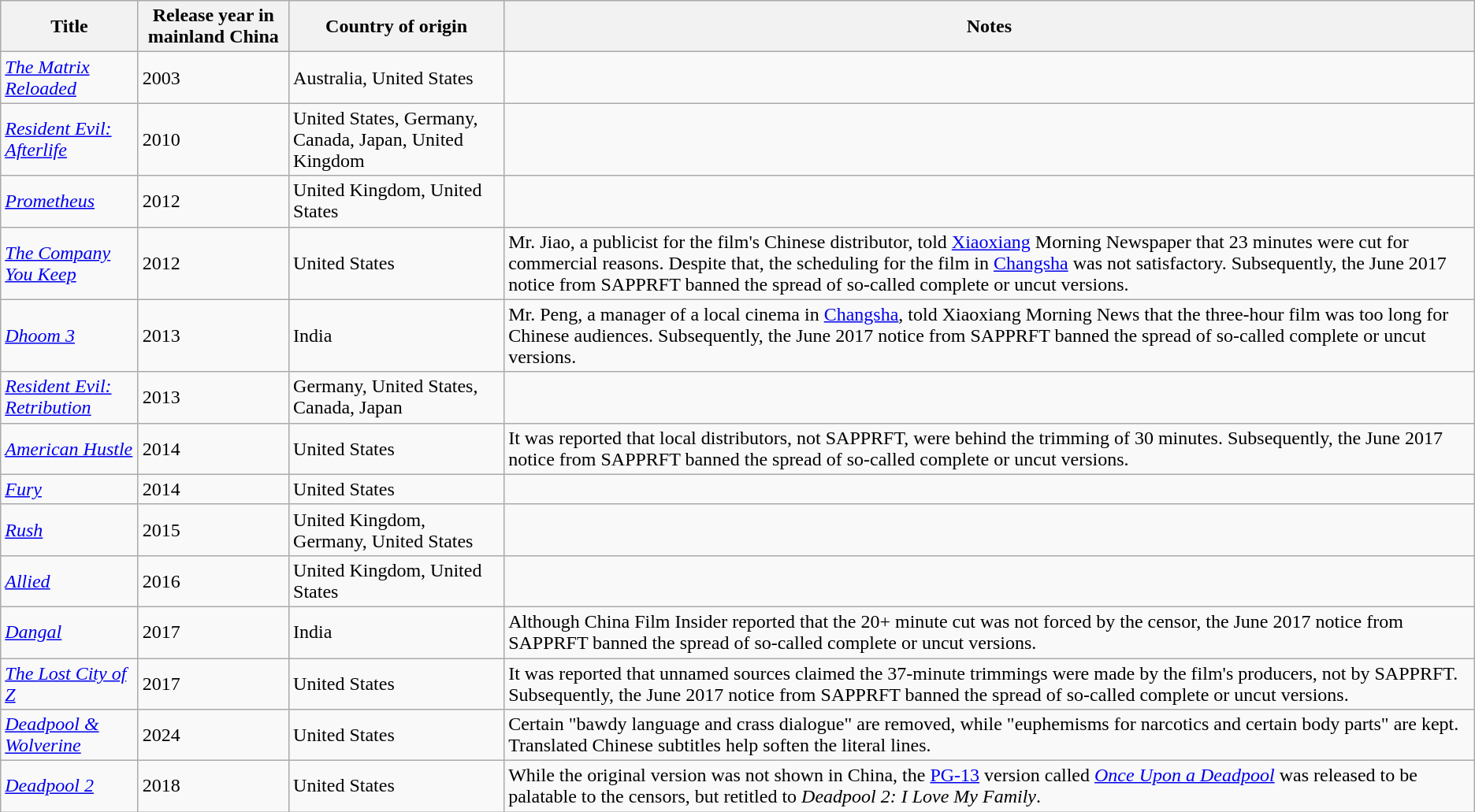<table class="wikitable sortable">
<tr>
<th>Title</th>
<th>Release year in mainland China</th>
<th>Country of origin</th>
<th class="unsortable">Notes</th>
</tr>
<tr>
<td data-sort-value="Matrix Reloaded, The"><em><a href='#'>The Matrix Reloaded</a></em></td>
<td>2003</td>
<td>Australia, United States</td>
<td></td>
</tr>
<tr>
<td><em><a href='#'>Resident Evil: Afterlife</a></em></td>
<td>2010</td>
<td>United States, Germany, Canada, Japan, United Kingdom</td>
<td></td>
</tr>
<tr>
<td><em><a href='#'>Prometheus</a></em></td>
<td>2012</td>
<td>United Kingdom, United States</td>
<td></td>
</tr>
<tr>
<td><a href='#'><em>The Company You Keep</em></a></td>
<td>2012</td>
<td>United States</td>
<td>Mr. Jiao, a publicist for the film's Chinese distributor, told <a href='#'>Xiaoxiang</a> Morning Newspaper that 23 minutes were cut for commercial reasons. Despite that, the scheduling for the film in <a href='#'>Changsha</a> was not satisfactory. Subsequently, the June 2017 notice from SAPPRFT banned the spread of so-called complete or uncut versions.</td>
</tr>
<tr>
<td><em><a href='#'>Dhoom 3</a></em></td>
<td>2013</td>
<td>India</td>
<td>Mr. Peng, a manager of a local cinema in <a href='#'>Changsha</a>, told Xiaoxiang Morning News that the three-hour film was too long for Chinese audiences. Subsequently, the June 2017 notice from SAPPRFT banned the spread of so-called complete or uncut versions.</td>
</tr>
<tr>
<td><em><a href='#'>Resident Evil: Retribution</a></em></td>
<td>2013</td>
<td>Germany, United States, Canada, Japan</td>
<td></td>
</tr>
<tr>
<td><em><a href='#'>American Hustle</a></em></td>
<td>2014</td>
<td>United States</td>
<td>It was reported that local distributors, not SAPPRFT, were behind the trimming of 30 minutes. Subsequently, the June 2017 notice from SAPPRFT banned the spread of so-called complete or uncut versions.</td>
</tr>
<tr>
<td><em><a href='#'>Fury</a></em></td>
<td>2014</td>
<td>United States</td>
<td></td>
</tr>
<tr>
<td><em><a href='#'>Rush</a></em></td>
<td>2015</td>
<td>United Kingdom, Germany, United States</td>
<td></td>
</tr>
<tr>
<td><em><a href='#'>Allied</a></em></td>
<td>2016</td>
<td>United Kingdom, United States</td>
<td></td>
</tr>
<tr>
<td><em><a href='#'>Dangal</a></em></td>
<td>2017</td>
<td>India</td>
<td>Although China Film Insider reported that the 20+ minute cut was not forced by the censor, the June 2017 notice from SAPPRFT banned the spread of so-called complete or uncut versions.</td>
</tr>
<tr>
<td><em><a href='#'>The Lost City of Z</a></em></td>
<td>2017</td>
<td>United States</td>
<td>It was reported that unnamed sources claimed the 37-minute trimmings were made by the film's producers, not by SAPPRFT. Subsequently, the June 2017 notice from SAPPRFT banned the spread of so-called complete or uncut versions.</td>
</tr>
<tr>
<td><em><a href='#'>Deadpool & Wolverine</a></em></td>
<td>2024</td>
<td>United States</td>
<td>Certain "bawdy language and crass dialogue" are removed, while "euphemisms for narcotics and certain body parts" are kept. Translated Chinese subtitles help soften the literal lines.</td>
</tr>
<tr>
<td><em><a href='#'>Deadpool 2</a></em></td>
<td>2018</td>
<td>United States</td>
<td>While the original version was not shown in China, the <a href='#'>PG-13</a> version called <em><a href='#'>Once Upon a Deadpool</a></em> was released to be palatable to the censors, but retitled to <em>Deadpool 2: I Love My Family</em>.</td>
</tr>
</table>
